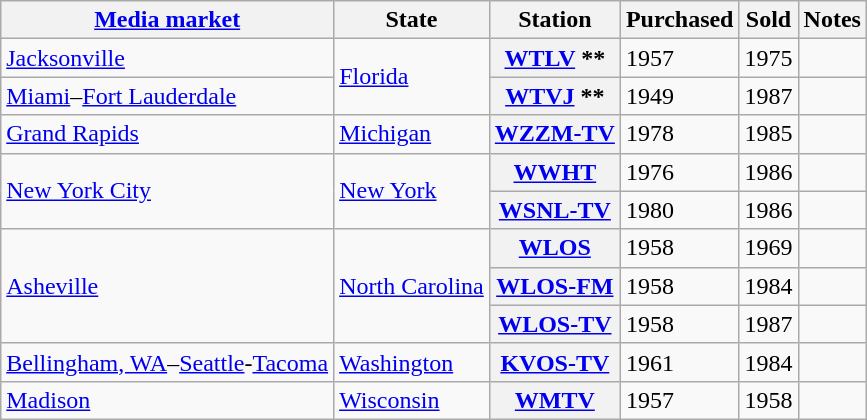<table class="wikitable sortable">
<tr>
<th scope="col"><a href='#'>Media market</a></th>
<th scope="col">State</th>
<th scope="col">Station</th>
<th scope="col">Purchased</th>
<th scope="col">Sold</th>
<th scope="col" class="unsortable">Notes</th>
</tr>
<tr>
<td><a href='#'>Jacksonville</a></td>
<td rowspan="2"><a href='#'>Florida</a></td>
<th scope="row"><a href='#'>WTLV</a> **</th>
<td>1957</td>
<td>1975</td>
<td></td>
</tr>
<tr>
<td><a href='#'>Miami</a>–<a href='#'>Fort Lauderdale</a></td>
<th scope="row"><a href='#'>WTVJ</a> **</th>
<td>1949</td>
<td>1987</td>
<td></td>
</tr>
<tr>
<td><a href='#'>Grand Rapids</a></td>
<td><a href='#'>Michigan</a></td>
<th scope="row"><a href='#'>WZZM-TV</a></th>
<td>1978</td>
<td>1985</td>
<td></td>
</tr>
<tr>
<td rowspan="2"><a href='#'>New York City</a></td>
<td rowspan="2"><a href='#'>New York</a></td>
<th scope="row"><a href='#'>WWHT</a></th>
<td>1976</td>
<td>1986</td>
<td></td>
</tr>
<tr>
<th scope="row"><a href='#'>WSNL-TV</a></th>
<td>1980</td>
<td>1986</td>
<td></td>
</tr>
<tr>
<td rowspan="3"><a href='#'>Asheville</a></td>
<td rowspan="3"><a href='#'>North Carolina</a></td>
<th scope="row"><a href='#'>WLOS</a></th>
<td>1958</td>
<td>1969</td>
<td></td>
</tr>
<tr>
<th scope="row"><a href='#'>WLOS-FM</a></th>
<td>1958</td>
<td>1984</td>
<td></td>
</tr>
<tr>
<th scope="row"><a href='#'>WLOS-TV</a></th>
<td>1958</td>
<td>1987</td>
<td></td>
</tr>
<tr>
<td><a href='#'>Bellingham, WA</a>–<a href='#'>Seattle</a>-<a href='#'>Tacoma</a></td>
<td><a href='#'>Washington</a></td>
<th scope="row"><a href='#'>KVOS-TV</a></th>
<td>1961</td>
<td>1984</td>
<td></td>
</tr>
<tr>
<td><a href='#'>Madison</a></td>
<td><a href='#'>Wisconsin</a></td>
<th scope="row"><a href='#'>WMTV</a></th>
<td>1957</td>
<td>1958</td>
<td></td>
</tr>
</table>
